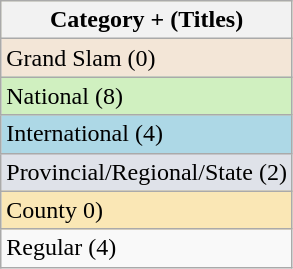<table class="wikitable" style="display:inline-table;">
<tr style="background:#ffc;">
<th>Category + (Titles)</th>
</tr>
<tr style="background:#f3e6d7">
<td>Grand Slam (0)</td>
</tr>
<tr style="background:#d0f0c0">
<td>National (8)</td>
</tr>
<tr style="background:#add8e6">
<td>International (4)</td>
</tr>
<tr style="background:#dfe2e9">
<td>Provincial/Regional/State (2)</td>
</tr>
<tr style="background:#fae7b5">
<td>County 0)</td>
</tr>
<tr>
<td>Regular (4)</td>
</tr>
</table>
